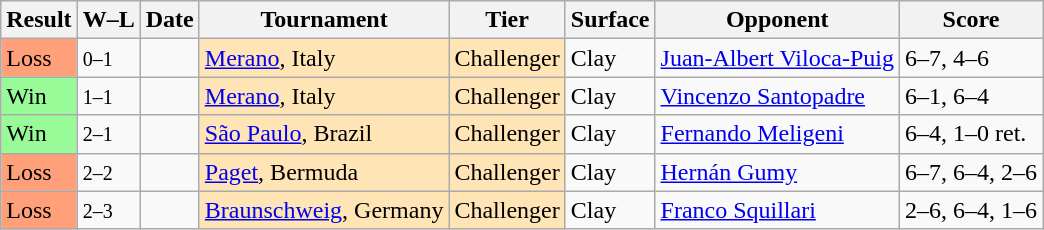<table class="sortable wikitable">
<tr>
<th>Result</th>
<th class="unsortable">W–L</th>
<th>Date</th>
<th>Tournament</th>
<th>Tier</th>
<th>Surface</th>
<th>Opponent</th>
<th class="unsortable">Score</th>
</tr>
<tr>
<td bgcolor=FFA07A>Loss</td>
<td><small>0–1</small></td>
<td></td>
<td style="background:moccasin;"><a href='#'>Merano</a>, Italy</td>
<td style="background:moccasin;">Challenger</td>
<td>Clay</td>
<td> <a href='#'>Juan-Albert Viloca-Puig</a></td>
<td>6–7, 4–6</td>
</tr>
<tr>
<td bgcolor=98FB98>Win</td>
<td><small>1–1</small></td>
<td></td>
<td style="background:moccasin;"><a href='#'>Merano</a>, Italy</td>
<td style="background:moccasin;">Challenger</td>
<td>Clay</td>
<td> <a href='#'>Vincenzo Santopadre</a></td>
<td>6–1, 6–4</td>
</tr>
<tr>
<td bgcolor=98FB98>Win</td>
<td><small>2–1</small></td>
<td></td>
<td style="background:moccasin;"><a href='#'>São Paulo</a>, Brazil</td>
<td style="background:moccasin;">Challenger</td>
<td>Clay</td>
<td> <a href='#'>Fernando Meligeni</a></td>
<td>6–4, 1–0 ret.</td>
</tr>
<tr>
<td bgcolor=FFA07A>Loss</td>
<td><small>2–2</small></td>
<td></td>
<td style="background:moccasin;"><a href='#'>Paget</a>, Bermuda</td>
<td style="background:moccasin;">Challenger</td>
<td>Clay</td>
<td> <a href='#'>Hernán Gumy</a></td>
<td>6–7, 6–4, 2–6</td>
</tr>
<tr>
<td bgcolor=FFA07A>Loss</td>
<td><small>2–3</small></td>
<td></td>
<td style="background:moccasin;"><a href='#'>Braunschweig</a>, Germany</td>
<td style="background:moccasin;">Challenger</td>
<td>Clay</td>
<td> <a href='#'>Franco Squillari</a></td>
<td>2–6, 6–4, 1–6</td>
</tr>
</table>
